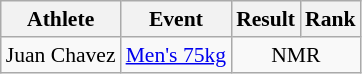<table class=wikitable style="font-size:90%">
<tr>
<th>Athlete</th>
<th>Event</th>
<th>Result</th>
<th>Rank</th>
</tr>
<tr>
<td>Juan Chavez</td>
<td><a href='#'>Men's 75kg</a></td>
<td style="text-align:center;" colspan="2">NMR</td>
</tr>
</table>
